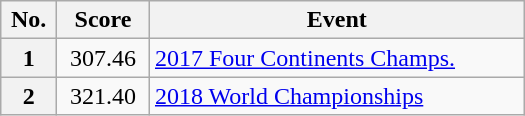<table class="wikitable" width=350px style="float:left">
<tr>
<th scope=col>No.</th>
<th scope=col>Score</th>
<th scope=col>Event</th>
</tr>
<tr>
<th scope=row>1</th>
<td align=center>307.46</td>
<td> <a href='#'>2017 Four Continents Champs.</a></td>
</tr>
<tr>
<th scope=row>2</th>
<td align=center>321.40</td>
<td> <a href='#'>2018 World Championships</a></td>
</tr>
</table>
